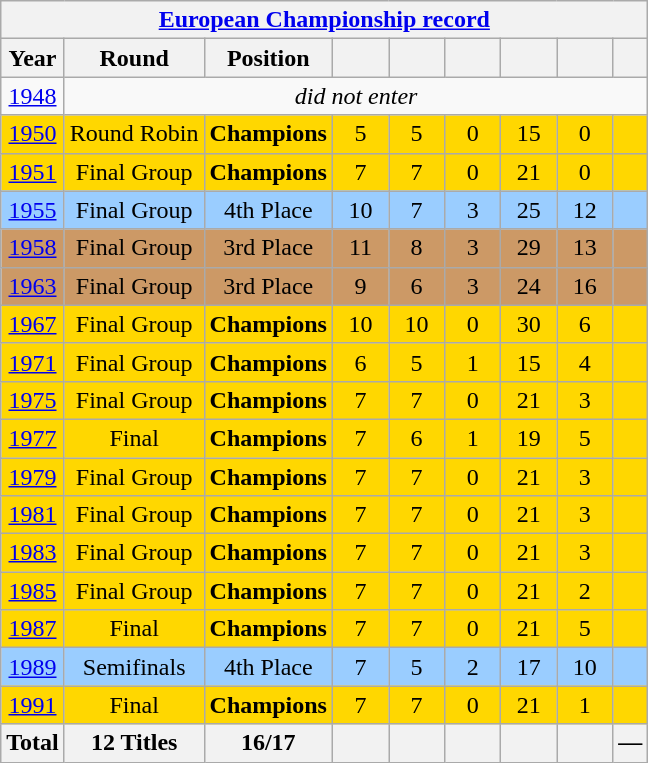<table class="wikitable" style="text-align: center;">
<tr>
<th colspan=9><a href='#'>European Championship record</a></th>
</tr>
<tr>
<th>Year</th>
<th>Round</th>
<th>Position</th>
<th width=30></th>
<th width=30></th>
<th width=30></th>
<th width=30></th>
<th width=30></th>
<th></th>
</tr>
<tr>
<td> <a href='#'>1948</a></td>
<td colspan=8><em>did not enter</em></td>
</tr>
<tr bgcolor=gold>
<td> <a href='#'>1950</a></td>
<td>Round Robin</td>
<td><strong>Champions</strong></td>
<td>5</td>
<td>5</td>
<td>0</td>
<td>15</td>
<td>0</td>
<td></td>
</tr>
<tr bgcolor=gold>
<td> <a href='#'>1951</a></td>
<td>Final Group</td>
<td><strong>Champions</strong></td>
<td>7</td>
<td>7</td>
<td>0</td>
<td>21</td>
<td>0</td>
<td></td>
</tr>
<tr bgcolor=9acdff>
<td> <a href='#'>1955</a></td>
<td>Final Group</td>
<td>4th Place</td>
<td>10</td>
<td>7</td>
<td>3</td>
<td>25</td>
<td>12</td>
<td></td>
</tr>
<tr bgcolor=cc9966>
<td> <a href='#'>1958</a></td>
<td>Final Group</td>
<td>3rd Place</td>
<td>11</td>
<td>8</td>
<td>3</td>
<td>29</td>
<td>13</td>
<td></td>
</tr>
<tr bgcolor=cc9966>
<td> <a href='#'>1963</a></td>
<td>Final Group</td>
<td>3rd Place</td>
<td>9</td>
<td>6</td>
<td>3</td>
<td>24</td>
<td>16</td>
<td></td>
</tr>
<tr bgcolor=gold>
<td> <a href='#'>1967</a></td>
<td>Final Group</td>
<td><strong>Champions</strong></td>
<td>10</td>
<td>10</td>
<td>0</td>
<td>30</td>
<td>6</td>
<td></td>
</tr>
<tr bgcolor=gold>
<td> <a href='#'>1971</a></td>
<td>Final Group</td>
<td><strong>Champions</strong></td>
<td>6</td>
<td>5</td>
<td>1</td>
<td>15</td>
<td>4</td>
<td></td>
</tr>
<tr bgcolor=gold>
<td> <a href='#'>1975</a></td>
<td>Final Group</td>
<td><strong>Champions</strong></td>
<td>7</td>
<td>7</td>
<td>0</td>
<td>21</td>
<td>3</td>
<td></td>
</tr>
<tr bgcolor=gold>
<td> <a href='#'>1977</a></td>
<td>Final</td>
<td><strong>Champions</strong></td>
<td>7</td>
<td>6</td>
<td>1</td>
<td>19</td>
<td>5</td>
<td></td>
</tr>
<tr bgcolor=gold>
<td> <a href='#'>1979</a></td>
<td>Final Group</td>
<td><strong>Champions</strong></td>
<td>7</td>
<td>7</td>
<td>0</td>
<td>21</td>
<td>3</td>
<td></td>
</tr>
<tr bgcolor=gold>
<td> <a href='#'>1981</a></td>
<td>Final Group</td>
<td><strong>Champions</strong></td>
<td>7</td>
<td>7</td>
<td>0</td>
<td>21</td>
<td>3</td>
<td></td>
</tr>
<tr bgcolor=gold>
<td> <a href='#'>1983</a></td>
<td>Final Group</td>
<td><strong>Champions</strong></td>
<td>7</td>
<td>7</td>
<td>0</td>
<td>21</td>
<td>3</td>
<td></td>
</tr>
<tr bgcolor=gold>
<td> <a href='#'>1985</a></td>
<td>Final Group</td>
<td><strong>Champions</strong></td>
<td>7</td>
<td>7</td>
<td>0</td>
<td>21</td>
<td>2</td>
<td></td>
</tr>
<tr bgcolor=gold>
<td> <a href='#'>1987</a></td>
<td>Final</td>
<td><strong>Champions</strong></td>
<td>7</td>
<td>7</td>
<td>0</td>
<td>21</td>
<td>5</td>
<td></td>
</tr>
<tr bgcolor=9acdff>
<td> <a href='#'>1989</a></td>
<td>Semifinals</td>
<td>4th Place</td>
<td>7</td>
<td>5</td>
<td>2</td>
<td>17</td>
<td>10</td>
<td></td>
</tr>
<tr bgcolor=gold>
<td> <a href='#'>1991</a></td>
<td>Final</td>
<td><strong>Champions</strong></td>
<td>7</td>
<td>7</td>
<td>0</td>
<td>21</td>
<td>1</td>
<td></td>
</tr>
<tr>
<th>Total</th>
<th>12 Titles</th>
<th>16/17</th>
<th></th>
<th></th>
<th></th>
<th></th>
<th></th>
<th>—</th>
</tr>
</table>
